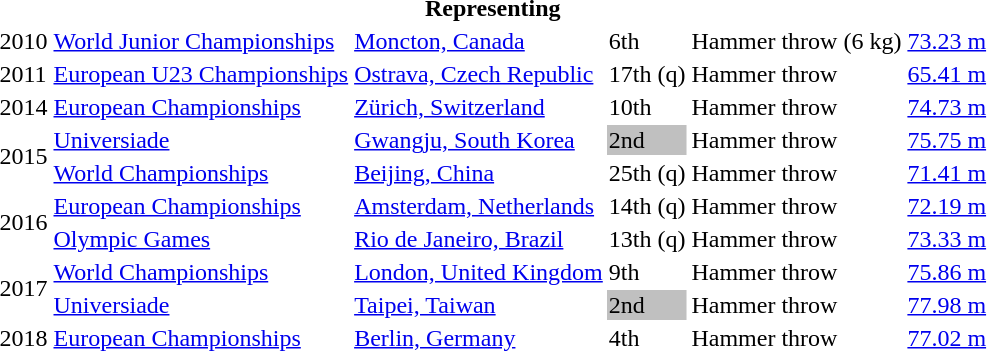<table>
<tr>
<th colspan="6">Representing </th>
</tr>
<tr>
<td>2010</td>
<td><a href='#'>World Junior Championships</a></td>
<td><a href='#'>Moncton, Canada</a></td>
<td>6th</td>
<td>Hammer throw (6 kg)</td>
<td><a href='#'>73.23 m</a></td>
</tr>
<tr>
<td>2011</td>
<td><a href='#'>European U23 Championships</a></td>
<td><a href='#'>Ostrava, Czech Republic</a></td>
<td>17th (q)</td>
<td>Hammer throw</td>
<td><a href='#'>65.41 m</a></td>
</tr>
<tr>
<td>2014</td>
<td><a href='#'>European Championships</a></td>
<td><a href='#'>Zürich, Switzerland</a></td>
<td>10th</td>
<td>Hammer throw</td>
<td><a href='#'>74.73 m</a></td>
</tr>
<tr>
<td rowspan=2>2015</td>
<td><a href='#'>Universiade</a></td>
<td><a href='#'>Gwangju, South Korea</a></td>
<td bgcolor=silver>2nd</td>
<td>Hammer throw</td>
<td><a href='#'>75.75 m</a></td>
</tr>
<tr>
<td><a href='#'>World Championships</a></td>
<td><a href='#'>Beijing, China</a></td>
<td>25th (q)</td>
<td>Hammer throw</td>
<td><a href='#'>71.41 m</a></td>
</tr>
<tr>
<td rowspan=2>2016</td>
<td><a href='#'>European Championships</a></td>
<td><a href='#'>Amsterdam, Netherlands</a></td>
<td>14th (q)</td>
<td>Hammer throw</td>
<td><a href='#'>72.19 m</a></td>
</tr>
<tr>
<td><a href='#'>Olympic Games</a></td>
<td><a href='#'>Rio de Janeiro, Brazil</a></td>
<td>13th (q)</td>
<td>Hammer throw</td>
<td><a href='#'>73.33 m</a></td>
</tr>
<tr>
<td rowspan=2>2017</td>
<td><a href='#'>World Championships</a></td>
<td><a href='#'>London, United Kingdom</a></td>
<td>9th</td>
<td>Hammer throw</td>
<td><a href='#'>75.86 m</a></td>
</tr>
<tr>
<td><a href='#'>Universiade</a></td>
<td><a href='#'>Taipei, Taiwan</a></td>
<td bgcolor=silver>2nd</td>
<td>Hammer throw</td>
<td><a href='#'>77.98 m</a></td>
</tr>
<tr>
<td>2018</td>
<td><a href='#'>European Championships</a></td>
<td><a href='#'>Berlin, Germany</a></td>
<td>4th</td>
<td>Hammer throw</td>
<td><a href='#'>77.02 m</a></td>
</tr>
</table>
